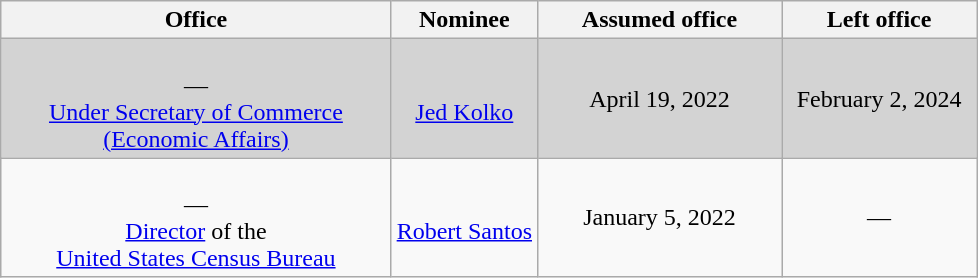<table class="wikitable sortable" style="text-align:center">
<tr>
<th style="width:40%;">Office</th>
<th style="width:15%;">Nominee</th>
<th style="width:25%;" data-sort-type="date">Assumed office</th>
<th style="width:20%;" data-sort-type="date">Left office</th>
</tr>
<tr style="background:lightgray;">
<td><br>—<br><a href='#'>Under Secretary of Commerce<br>(Economic Affairs)</a></td>
<td><br><a href='#'>Jed Kolko</a></td>
<td data-sort-value="April 19, 2022">April 19, 2022<br></td>
<td>February 2, 2024</td>
</tr>
<tr>
<td><br>—<br><a href='#'>Director</a> of the<br><a href='#'>United States Census Bureau</a></td>
<td><br><a href='#'>Robert Santos</a></td>
<td data-sort-value="January 5, 2022">January 5, 2022<br></td>
<td>—</td>
</tr>
</table>
